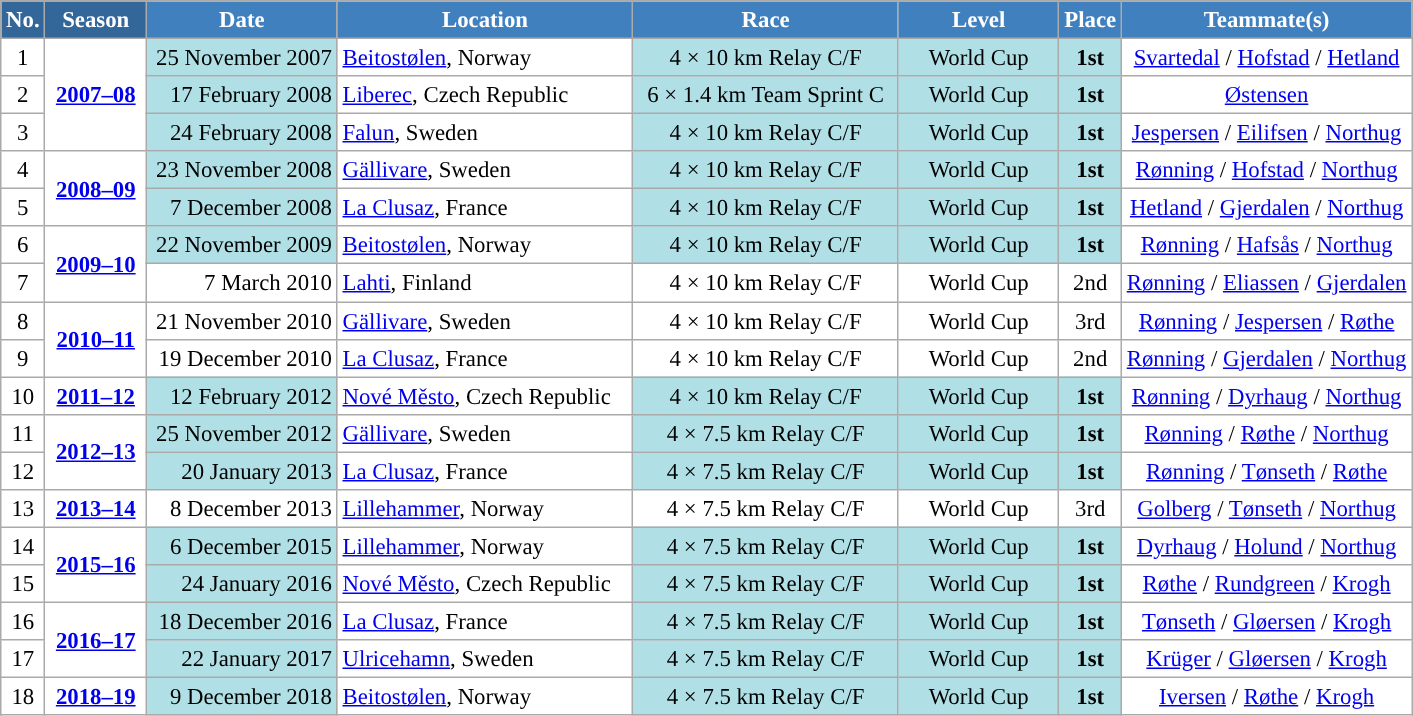<table class="wikitable sortable" style="font-size:95%; text-align:center; border:grey solid 1px; border-collapse:collapse; background:#ffffff;">
<tr style="background:#efefef;">
<th style="background-color:#369; color:white;">No.</th>
<th style="background-color:#369; color:white;">Season</th>
<th style="background-color:#4180be; color:white; width:120px;">Date</th>
<th style="background-color:#4180be; color:white; width:190px;">Location</th>
<th style="background-color:#4180be; color:white; width:170px;">Race</th>
<th style="background-color:#4180be; color:white; width:100px;">Level</th>
<th style="background-color:#4180be; color:white;">Place</th>
<th style="background-color:#4180be; color:white;">Teammate(s)</th>
</tr>
<tr>
<td align=center>1</td>
<td rowspan=3 align=center><strong><a href='#'>2007–08</a></strong></td>
<td bgcolor="#BOEOE6" align=right>25 November 2007</td>
<td align=left> <a href='#'>Beitostølen</a>, Norway</td>
<td bgcolor="#BOEOE6">4 × 10 km Relay C/F</td>
<td bgcolor="#BOEOE6">World Cup</td>
<td bgcolor="#BOEOE6"><strong>1st</strong></td>
<td><a href='#'>Svartedal</a> / <a href='#'>Hofstad</a> / <a href='#'>Hetland</a></td>
</tr>
<tr>
<td align=center>2</td>
<td bgcolor="#BOEOE6" align=right>17 February 2008</td>
<td align=left> <a href='#'>Liberec</a>, Czech Republic</td>
<td bgcolor="#BOEOE6">6 × 1.4 km Team Sprint C</td>
<td bgcolor="#BOEOE6">World Cup</td>
<td bgcolor="#BOEOE6"><strong>1st</strong></td>
<td><a href='#'>Østensen</a></td>
</tr>
<tr>
<td align=center>3</td>
<td bgcolor="#BOEOE6" align=right>24 February 2008</td>
<td align=left> <a href='#'>Falun</a>, Sweden</td>
<td bgcolor="#BOEOE6">4 × 10 km Relay C/F</td>
<td bgcolor="#BOEOE6">World Cup</td>
<td bgcolor="#BOEOE6"><strong>1st</strong></td>
<td><a href='#'>Jespersen</a> / <a href='#'>Eilifsen</a> / <a href='#'>Northug</a></td>
</tr>
<tr>
<td align=center>4</td>
<td rowspan=2 align=center><strong><a href='#'>2008–09</a></strong></td>
<td bgcolor="#BOEOE6" align=right>23 November 2008</td>
<td align=left> <a href='#'>Gällivare</a>, Sweden</td>
<td bgcolor="#BOEOE6">4 × 10 km Relay C/F</td>
<td bgcolor="#BOEOE6">World Cup</td>
<td bgcolor="#BOEOE6"><strong>1st</strong></td>
<td><a href='#'>Rønning</a> / <a href='#'>Hofstad</a> / <a href='#'>Northug</a></td>
</tr>
<tr>
<td align=center>5</td>
<td bgcolor="#BOEOE6" align=right>7 December 2008</td>
<td align=left> <a href='#'>La Clusaz</a>, France</td>
<td bgcolor="#BOEOE6">4 × 10 km Relay C/F</td>
<td bgcolor="#BOEOE6">World Cup</td>
<td bgcolor="#BOEOE6"><strong>1st</strong></td>
<td><a href='#'>Hetland</a> / <a href='#'>Gjerdalen</a> / <a href='#'>Northug</a></td>
</tr>
<tr>
<td align=center>6</td>
<td rowspan=2 align=center><strong><a href='#'>2009–10</a></strong></td>
<td bgcolor="#BOEOE6" align=right>22 November 2009</td>
<td align=left> <a href='#'>Beitostølen</a>, Norway</td>
<td bgcolor="#BOEOE6">4 × 10 km Relay C/F</td>
<td bgcolor="#BOEOE6">World Cup</td>
<td bgcolor="#BOEOE6"><strong>1st</strong></td>
<td><a href='#'>Rønning</a> / <a href='#'>Hafsås</a> / <a href='#'>Northug</a></td>
</tr>
<tr>
<td align=center>7</td>
<td align=right>7 March 2010</td>
<td align=left> <a href='#'>Lahti</a>, Finland</td>
<td>4 × 10 km Relay C/F</td>
<td>World Cup</td>
<td>2nd</td>
<td><a href='#'>Rønning</a> / <a href='#'>Eliassen</a> / <a href='#'>Gjerdalen</a></td>
</tr>
<tr>
<td align=center>8</td>
<td rowspan=2 align=center><strong> <a href='#'>2010–11</a> </strong></td>
<td align=right>21 November 2010</td>
<td align=left> <a href='#'>Gällivare</a>, Sweden</td>
<td>4 × 10 km Relay C/F</td>
<td>World Cup</td>
<td>3rd</td>
<td><a href='#'>Rønning</a> / <a href='#'>Jespersen</a> / <a href='#'>Røthe</a></td>
</tr>
<tr>
<td align=center>9</td>
<td align=right>19 December 2010</td>
<td align=left> <a href='#'>La Clusaz</a>, France</td>
<td>4 × 10 km Relay C/F</td>
<td>World Cup</td>
<td>2nd</td>
<td><a href='#'>Rønning</a> / <a href='#'>Gjerdalen</a> / <a href='#'>Northug</a></td>
</tr>
<tr>
<td align=center>10</td>
<td rowspan=1 align=center><strong><a href='#'>2011–12</a></strong></td>
<td bgcolor="#BOEOE6" align=right>12 February 2012</td>
<td align=left> <a href='#'>Nové Město</a>, Czech Republic</td>
<td bgcolor="#BOEOE6">4 × 10 km Relay C/F</td>
<td bgcolor="#BOEOE6">World Cup</td>
<td bgcolor="#BOEOE6"><strong>1st</strong></td>
<td><a href='#'>Rønning</a> / <a href='#'>Dyrhaug</a> / <a href='#'>Northug</a></td>
</tr>
<tr>
<td align=center>11</td>
<td rowspan=2 align=center><strong><a href='#'>2012–13</a></strong></td>
<td bgcolor="#BOEOE6" align=right>25 November 2012</td>
<td align=left> <a href='#'>Gällivare</a>, Sweden</td>
<td bgcolor="#BOEOE6">4 × 7.5 km Relay C/F</td>
<td bgcolor="#BOEOE6">World Cup</td>
<td bgcolor="#BOEOE6"><strong>1st</strong></td>
<td><a href='#'>Rønning</a> / <a href='#'>Røthe</a> / <a href='#'>Northug</a></td>
</tr>
<tr>
<td align=center>12</td>
<td bgcolor="#BOEOE6" align=right>20 January 2013</td>
<td align=left> <a href='#'>La Clusaz</a>, France</td>
<td bgcolor="#BOEOE6">4 × 7.5 km Relay C/F</td>
<td bgcolor="#BOEOE6">World Cup</td>
<td bgcolor="#BOEOE6"><strong>1st</strong></td>
<td><a href='#'>Rønning</a> / <a href='#'>Tønseth</a> / <a href='#'>Røthe</a></td>
</tr>
<tr>
<td align=center>13</td>
<td rowspan=1 align=center><strong> <a href='#'>2013–14</a> </strong></td>
<td align=right>8 December 2013</td>
<td align=left> <a href='#'>Lillehammer</a>, Norway</td>
<td>4 × 7.5 km Relay C/F</td>
<td>World Cup</td>
<td>3rd</td>
<td><a href='#'>Golberg</a> / <a href='#'>Tønseth</a> / <a href='#'>Northug</a></td>
</tr>
<tr>
<td align=center>14</td>
<td rowspan=2 align=center><strong><a href='#'>2015–16</a></strong></td>
<td bgcolor="#BOEOE6" align=right>6 December 2015</td>
<td align=left> <a href='#'>Lillehammer</a>, Norway</td>
<td bgcolor="#BOEOE6">4 × 7.5 km Relay C/F</td>
<td bgcolor="#BOEOE6">World Cup</td>
<td bgcolor="#BOEOE6"><strong>1st</strong></td>
<td><a href='#'>Dyrhaug</a> / <a href='#'>Holund</a> / <a href='#'>Northug</a></td>
</tr>
<tr>
<td align=center>15</td>
<td bgcolor="#BOEOE6" align=right>24 January 2016</td>
<td align=left> <a href='#'>Nové Město</a>, Czech Republic</td>
<td bgcolor="#BOEOE6">4 × 7.5 km Relay C/F</td>
<td bgcolor="#BOEOE6">World Cup</td>
<td bgcolor="#BOEOE6"><strong>1st</strong></td>
<td><a href='#'>Røthe</a> / <a href='#'>Rundgreen</a> / <a href='#'>Krogh</a></td>
</tr>
<tr>
<td align=center>16</td>
<td rowspan=2 align=center><strong><a href='#'>2016–17</a></strong></td>
<td bgcolor="#BOEOE6" align=right>18 December 2016</td>
<td align=left> <a href='#'>La Clusaz</a>, France</td>
<td bgcolor="#BOEOE6">4 × 7.5 km Relay C/F</td>
<td bgcolor="#BOEOE6">World Cup</td>
<td bgcolor="#BOEOE6"><strong>1st</strong></td>
<td><a href='#'>Tønseth</a> / <a href='#'>Gløersen</a> / <a href='#'>Krogh</a></td>
</tr>
<tr>
<td align=center>17</td>
<td bgcolor="#BOEOE6" align=right>22 January 2017</td>
<td align=left> <a href='#'>Ulricehamn</a>, Sweden</td>
<td bgcolor="#BOEOE6">4 × 7.5 km Relay C/F</td>
<td bgcolor="#BOEOE6">World Cup</td>
<td bgcolor="#BOEOE6"><strong>1st</strong></td>
<td><a href='#'>Krüger</a> / <a href='#'>Gløersen</a> / <a href='#'>Krogh</a></td>
</tr>
<tr>
<td align=center>18</td>
<td rowspan=1 align=center><strong><a href='#'>2018–19</a></strong></td>
<td bgcolor="#BOEOE6" align=right>9 December 2018</td>
<td align=left> <a href='#'>Beitostølen</a>, Norway</td>
<td bgcolor="#BOEOE6">4 × 7.5 km Relay C/F</td>
<td bgcolor="#BOEOE6">World Cup</td>
<td bgcolor="#BOEOE6"><strong>1st</strong></td>
<td><a href='#'>Iversen</a> / <a href='#'>Røthe</a> / <a href='#'>Krogh</a></td>
</tr>
</table>
